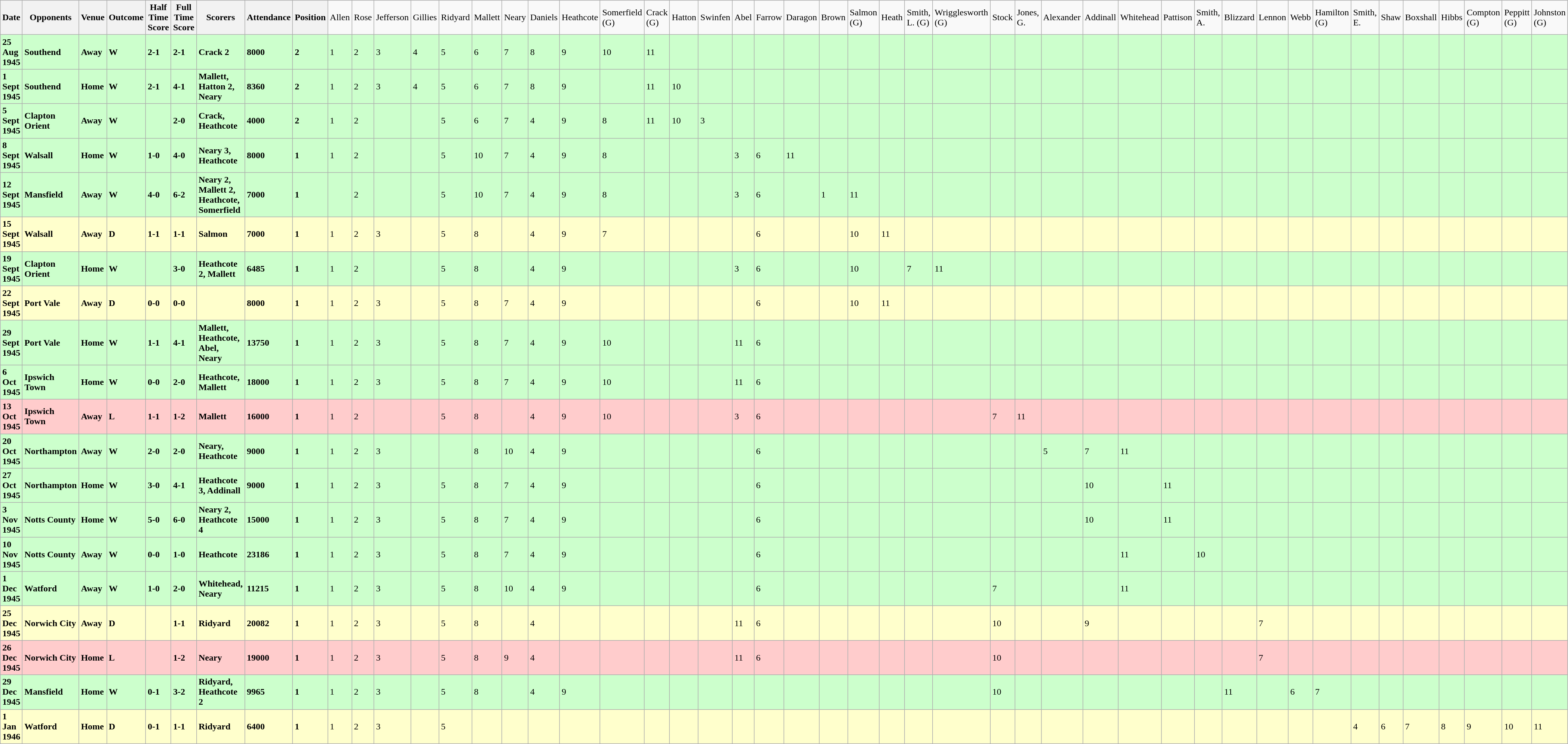<table class="wikitable">
<tr>
<th><strong>Date</strong></th>
<th><strong>Opponents</strong></th>
<th><strong>Venue</strong></th>
<th><strong>Outcome</strong></th>
<th><strong>Half Time Score</strong></th>
<th><strong>Full Time Score</strong></th>
<th><strong>Scorers</strong></th>
<th><strong>Attendance</strong></th>
<th><strong>Position</strong></th>
<td>Allen</td>
<td>Rose</td>
<td>Jefferson</td>
<td>Gillies</td>
<td>Ridyard</td>
<td>Mallett</td>
<td>Neary</td>
<td>Daniels</td>
<td>Heathcote</td>
<td>Somerfield (G)</td>
<td>Crack (G)</td>
<td>Hatton</td>
<td>Swinfen</td>
<td>Abel</td>
<td>Farrow</td>
<td>Daragon</td>
<td>Brown</td>
<td>Salmon (G)</td>
<td>Heath</td>
<td>Smith, L. (G)</td>
<td>Wrigglesworth (G)</td>
<td>Stock</td>
<td>Jones, G.</td>
<td>Alexander</td>
<td>Addinall</td>
<td>Whitehead</td>
<td>Pattison</td>
<td>Smith, A.</td>
<td>Blizzard</td>
<td>Lennon</td>
<td>Webb</td>
<td>Hamilton (G)</td>
<td>Smith, E.</td>
<td>Shaw</td>
<td>Boxshall</td>
<td>Hibbs</td>
<td>Compton (G)</td>
<td>Peppitt (G)</td>
<td>Johnston (G)</td>
</tr>
<tr bgcolor="#CCFFCC">
<td><strong>25 Aug 1945</strong></td>
<td><strong>Southend</strong></td>
<td><strong>Away</strong></td>
<td><strong>W</strong></td>
<td><strong>2-1</strong></td>
<td><strong>2-1</strong></td>
<td><strong>Crack 2</strong></td>
<td><strong>8000</strong></td>
<td><strong>2</strong></td>
<td>1</td>
<td>2</td>
<td>3</td>
<td>4</td>
<td>5</td>
<td>6</td>
<td>7</td>
<td>8</td>
<td>9</td>
<td>10</td>
<td>11</td>
<td></td>
<td></td>
<td></td>
<td></td>
<td></td>
<td></td>
<td></td>
<td></td>
<td></td>
<td></td>
<td></td>
<td></td>
<td></td>
<td></td>
<td></td>
<td></td>
<td></td>
<td></td>
<td></td>
<td></td>
<td></td>
<td></td>
<td></td>
<td></td>
<td></td>
<td></td>
<td></td>
<td></td>
</tr>
<tr bgcolor="#CCFFCC">
<td><strong>1 Sept 1945</strong></td>
<td><strong>Southend</strong></td>
<td><strong>Home</strong></td>
<td><strong>W</strong></td>
<td><strong>2-1</strong></td>
<td><strong>4-1</strong></td>
<td><strong>Mallett, Hatton 2, Neary</strong></td>
<td><strong>8360</strong></td>
<td><strong>2</strong></td>
<td>1</td>
<td>2</td>
<td>3</td>
<td>4</td>
<td>5</td>
<td>6</td>
<td>7</td>
<td>8</td>
<td>9</td>
<td></td>
<td>11</td>
<td>10</td>
<td></td>
<td></td>
<td></td>
<td></td>
<td></td>
<td></td>
<td></td>
<td></td>
<td></td>
<td></td>
<td></td>
<td></td>
<td></td>
<td></td>
<td></td>
<td></td>
<td></td>
<td></td>
<td></td>
<td></td>
<td></td>
<td></td>
<td></td>
<td></td>
<td></td>
<td></td>
<td></td>
</tr>
<tr bgcolor="#CCFFCC">
<td><strong>5 Sept 1945</strong></td>
<td><strong>Clapton Orient</strong></td>
<td><strong>Away</strong></td>
<td><strong>W</strong></td>
<td></td>
<td><strong>2-0</strong></td>
<td><strong>Crack, Heathcote</strong></td>
<td><strong>4000</strong></td>
<td><strong>2</strong></td>
<td>1</td>
<td>2</td>
<td></td>
<td></td>
<td>5</td>
<td>6</td>
<td>7</td>
<td>4</td>
<td>9</td>
<td>8</td>
<td>11</td>
<td>10</td>
<td>3</td>
<td></td>
<td></td>
<td></td>
<td></td>
<td></td>
<td></td>
<td></td>
<td></td>
<td></td>
<td></td>
<td></td>
<td></td>
<td></td>
<td></td>
<td></td>
<td></td>
<td></td>
<td></td>
<td></td>
<td></td>
<td></td>
<td></td>
<td></td>
<td></td>
<td></td>
<td></td>
</tr>
<tr bgcolor="#CCFFCC">
<td><strong>8 Sept 1945</strong></td>
<td><strong>Walsall</strong></td>
<td><strong>Home</strong></td>
<td><strong>W</strong></td>
<td><strong>1-0</strong></td>
<td><strong>4-0</strong></td>
<td><strong>Neary 3, Heathcote</strong></td>
<td><strong>8000</strong></td>
<td><strong>1</strong></td>
<td>1</td>
<td>2</td>
<td></td>
<td></td>
<td>5</td>
<td>10</td>
<td>7</td>
<td>4</td>
<td>9</td>
<td>8</td>
<td></td>
<td></td>
<td></td>
<td>3</td>
<td>6</td>
<td>11</td>
<td></td>
<td></td>
<td></td>
<td></td>
<td></td>
<td></td>
<td></td>
<td></td>
<td></td>
<td></td>
<td></td>
<td></td>
<td></td>
<td></td>
<td></td>
<td></td>
<td></td>
<td></td>
<td></td>
<td></td>
<td></td>
<td></td>
<td></td>
</tr>
<tr bgcolor="#CCFFCC">
<td><strong>12 Sept 1945</strong></td>
<td><strong>Mansfield</strong></td>
<td><strong>Away</strong></td>
<td><strong>W</strong></td>
<td><strong>4-0</strong></td>
<td><strong>6-2</strong></td>
<td><strong>Neary 2, Mallett 2, Heathcote, Somerfield</strong></td>
<td><strong>7000</strong></td>
<td><strong>1</strong></td>
<td></td>
<td>2</td>
<td></td>
<td></td>
<td>5</td>
<td>10</td>
<td>7</td>
<td>4</td>
<td>9</td>
<td>8</td>
<td></td>
<td></td>
<td></td>
<td>3</td>
<td>6</td>
<td></td>
<td>1</td>
<td>11</td>
<td></td>
<td></td>
<td></td>
<td></td>
<td></td>
<td></td>
<td></td>
<td></td>
<td></td>
<td></td>
<td></td>
<td></td>
<td></td>
<td></td>
<td></td>
<td></td>
<td></td>
<td></td>
<td></td>
<td></td>
<td></td>
</tr>
<tr bgcolor="#FFFFCC">
<td><strong>15 Sept 1945</strong></td>
<td><strong>Walsall</strong></td>
<td><strong>Away</strong></td>
<td><strong>D</strong></td>
<td><strong>1-1</strong></td>
<td><strong>1-1</strong></td>
<td><strong>Salmon</strong></td>
<td><strong>7000</strong></td>
<td><strong>1</strong></td>
<td>1</td>
<td>2</td>
<td>3</td>
<td></td>
<td>5</td>
<td>8</td>
<td></td>
<td>4</td>
<td>9</td>
<td>7</td>
<td></td>
<td></td>
<td></td>
<td></td>
<td>6</td>
<td></td>
<td></td>
<td>10</td>
<td>11</td>
<td></td>
<td></td>
<td></td>
<td></td>
<td></td>
<td></td>
<td></td>
<td></td>
<td></td>
<td></td>
<td></td>
<td></td>
<td></td>
<td></td>
<td></td>
<td></td>
<td></td>
<td></td>
<td></td>
<td></td>
</tr>
<tr bgcolor="#CCFFCC">
<td><strong>19 Sept 1945</strong></td>
<td><strong>Clapton Orient</strong></td>
<td><strong>Home</strong></td>
<td><strong>W</strong></td>
<td></td>
<td><strong>3-0</strong></td>
<td><strong>Heathcote 2, Mallett</strong></td>
<td><strong>6485</strong></td>
<td><strong>1</strong></td>
<td>1</td>
<td>2</td>
<td></td>
<td></td>
<td>5</td>
<td>8</td>
<td></td>
<td>4</td>
<td>9</td>
<td></td>
<td></td>
<td></td>
<td></td>
<td>3</td>
<td>6</td>
<td></td>
<td></td>
<td>10</td>
<td></td>
<td>7</td>
<td>11</td>
<td></td>
<td></td>
<td></td>
<td></td>
<td></td>
<td></td>
<td></td>
<td></td>
<td></td>
<td></td>
<td></td>
<td></td>
<td></td>
<td></td>
<td></td>
<td></td>
<td></td>
<td></td>
</tr>
<tr bgcolor="#FFFFCC">
<td><strong>22 Sept 1945</strong></td>
<td><strong>Port Vale</strong></td>
<td><strong>Away</strong></td>
<td><strong>D</strong></td>
<td><strong>0-0</strong></td>
<td><strong>0-0</strong></td>
<td></td>
<td><strong>8000</strong></td>
<td><strong>1</strong></td>
<td>1</td>
<td>2</td>
<td>3</td>
<td></td>
<td>5</td>
<td>8</td>
<td>7</td>
<td>4</td>
<td>9</td>
<td></td>
<td></td>
<td></td>
<td></td>
<td></td>
<td>6</td>
<td></td>
<td></td>
<td>10</td>
<td>11</td>
<td></td>
<td></td>
<td></td>
<td></td>
<td></td>
<td></td>
<td></td>
<td></td>
<td></td>
<td></td>
<td></td>
<td></td>
<td></td>
<td></td>
<td></td>
<td></td>
<td></td>
<td></td>
<td></td>
<td></td>
</tr>
<tr bgcolor="#CCFFCC">
<td><strong>29 Sept 1945</strong></td>
<td><strong>Port Vale</strong></td>
<td><strong>Home</strong></td>
<td><strong>W</strong></td>
<td><strong>1-1</strong></td>
<td><strong>4-1</strong></td>
<td><strong>Mallett, Heathcote, Abel, Neary</strong></td>
<td><strong>13750</strong></td>
<td><strong>1</strong></td>
<td>1</td>
<td>2</td>
<td>3</td>
<td></td>
<td>5</td>
<td>8</td>
<td>7</td>
<td>4</td>
<td>9</td>
<td>10</td>
<td></td>
<td></td>
<td></td>
<td>11</td>
<td>6</td>
<td></td>
<td></td>
<td></td>
<td></td>
<td></td>
<td></td>
<td></td>
<td></td>
<td></td>
<td></td>
<td></td>
<td></td>
<td></td>
<td></td>
<td></td>
<td></td>
<td></td>
<td></td>
<td></td>
<td></td>
<td></td>
<td></td>
<td></td>
<td></td>
</tr>
<tr bgcolor="#CCFFCC">
<td><strong>6 Oct 1945</strong></td>
<td><strong>Ipswich Town</strong></td>
<td><strong>Home</strong></td>
<td><strong>W</strong></td>
<td><strong>0-0</strong></td>
<td><strong>2-0</strong></td>
<td><strong>Heathcote, Mallett</strong></td>
<td><strong>18000</strong></td>
<td><strong>1</strong></td>
<td>1</td>
<td>2</td>
<td>3</td>
<td></td>
<td>5</td>
<td>8</td>
<td>7</td>
<td>4</td>
<td>9</td>
<td>10</td>
<td></td>
<td></td>
<td></td>
<td>11</td>
<td>6</td>
<td></td>
<td></td>
<td></td>
<td></td>
<td></td>
<td></td>
<td></td>
<td></td>
<td></td>
<td></td>
<td></td>
<td></td>
<td></td>
<td></td>
<td></td>
<td></td>
<td></td>
<td></td>
<td></td>
<td></td>
<td></td>
<td></td>
<td></td>
<td></td>
</tr>
<tr bgcolor="#FFCCCC">
<td><strong>13 Oct 1945</strong></td>
<td><strong>Ipswich Town</strong></td>
<td><strong>Away</strong></td>
<td><strong>L</strong></td>
<td><strong>1-1</strong></td>
<td><strong>1-2</strong></td>
<td><strong>Mallett</strong></td>
<td><strong>16000</strong></td>
<td><strong>1</strong></td>
<td>1</td>
<td>2</td>
<td></td>
<td></td>
<td>5</td>
<td>8</td>
<td></td>
<td>4</td>
<td>9</td>
<td>10</td>
<td></td>
<td></td>
<td></td>
<td>3</td>
<td>6</td>
<td></td>
<td></td>
<td></td>
<td></td>
<td></td>
<td></td>
<td>7</td>
<td>11</td>
<td></td>
<td></td>
<td></td>
<td></td>
<td></td>
<td></td>
<td></td>
<td></td>
<td></td>
<td></td>
<td></td>
<td></td>
<td></td>
<td></td>
<td></td>
<td></td>
</tr>
<tr bgcolor="#CCFFCC">
<td><strong>20 Oct 1945</strong></td>
<td><strong>Northampton</strong></td>
<td><strong>Away</strong></td>
<td><strong>W</strong></td>
<td><strong>2-0</strong></td>
<td><strong>2-0</strong></td>
<td><strong>Neary, Heathcote</strong></td>
<td><strong>9000</strong></td>
<td><strong>1</strong></td>
<td>1</td>
<td>2</td>
<td>3</td>
<td></td>
<td></td>
<td>8</td>
<td>10</td>
<td>4</td>
<td>9</td>
<td></td>
<td></td>
<td></td>
<td></td>
<td></td>
<td>6</td>
<td></td>
<td></td>
<td></td>
<td></td>
<td></td>
<td></td>
<td></td>
<td></td>
<td>5</td>
<td>7</td>
<td>11</td>
<td></td>
<td></td>
<td></td>
<td></td>
<td></td>
<td></td>
<td></td>
<td></td>
<td></td>
<td></td>
<td></td>
<td></td>
<td></td>
</tr>
<tr bgcolor="#CCFFCC">
<td><strong>27 Oct 1945</strong></td>
<td><strong>Northampton</strong></td>
<td><strong>Home</strong></td>
<td><strong>W</strong></td>
<td><strong>3-0</strong></td>
<td><strong>4-1</strong></td>
<td><strong>Heathcote 3, Addinall</strong></td>
<td><strong>9000</strong></td>
<td><strong>1</strong></td>
<td>1</td>
<td>2</td>
<td>3</td>
<td></td>
<td>5</td>
<td>8</td>
<td>7</td>
<td>4</td>
<td>9</td>
<td></td>
<td></td>
<td></td>
<td></td>
<td></td>
<td>6</td>
<td></td>
<td></td>
<td></td>
<td></td>
<td></td>
<td></td>
<td></td>
<td></td>
<td></td>
<td>10</td>
<td></td>
<td>11</td>
<td></td>
<td></td>
<td></td>
<td></td>
<td></td>
<td></td>
<td></td>
<td></td>
<td></td>
<td></td>
<td></td>
<td></td>
</tr>
<tr bgcolor="#CCFFCC">
<td><strong>3 Nov 1945</strong></td>
<td><strong>Notts County</strong></td>
<td><strong>Home</strong></td>
<td><strong>W</strong></td>
<td><strong>5-0</strong></td>
<td><strong>6-0</strong></td>
<td><strong>Neary 2, Heathcote 4</strong></td>
<td><strong>15000</strong></td>
<td><strong>1</strong></td>
<td>1</td>
<td>2</td>
<td>3</td>
<td></td>
<td>5</td>
<td>8</td>
<td>7</td>
<td>4</td>
<td>9</td>
<td></td>
<td></td>
<td></td>
<td></td>
<td></td>
<td>6</td>
<td></td>
<td></td>
<td></td>
<td></td>
<td></td>
<td></td>
<td></td>
<td></td>
<td></td>
<td>10</td>
<td></td>
<td>11</td>
<td></td>
<td></td>
<td></td>
<td></td>
<td></td>
<td></td>
<td></td>
<td></td>
<td></td>
<td></td>
<td></td>
<td></td>
</tr>
<tr bgcolor="#CCFFCC">
<td><strong>10 Nov 1945</strong></td>
<td><strong>Notts County</strong></td>
<td><strong>Away</strong></td>
<td><strong>W</strong></td>
<td><strong>0-0</strong></td>
<td><strong>1-0</strong></td>
<td><strong>Heathcote</strong></td>
<td><strong>23186</strong></td>
<td><strong>1</strong></td>
<td>1</td>
<td>2</td>
<td>3</td>
<td></td>
<td>5</td>
<td>8</td>
<td>7</td>
<td>4</td>
<td>9</td>
<td></td>
<td></td>
<td></td>
<td></td>
<td></td>
<td>6</td>
<td></td>
<td></td>
<td></td>
<td></td>
<td></td>
<td></td>
<td></td>
<td></td>
<td></td>
<td></td>
<td>11</td>
<td></td>
<td>10</td>
<td></td>
<td></td>
<td></td>
<td></td>
<td></td>
<td></td>
<td></td>
<td></td>
<td></td>
<td></td>
<td></td>
</tr>
<tr bgcolor="#CCFFCC">
<td><strong>1 Dec 1945</strong></td>
<td><strong>Watford</strong></td>
<td><strong>Away</strong></td>
<td><strong>W</strong></td>
<td><strong>1-0</strong></td>
<td><strong>2-0</strong></td>
<td><strong>Whitehead, Neary</strong></td>
<td><strong>11215</strong></td>
<td><strong>1</strong></td>
<td>1</td>
<td>2</td>
<td>3</td>
<td></td>
<td>5</td>
<td>8</td>
<td>10</td>
<td>4</td>
<td>9</td>
<td></td>
<td></td>
<td></td>
<td></td>
<td></td>
<td>6</td>
<td></td>
<td></td>
<td></td>
<td></td>
<td></td>
<td></td>
<td>7</td>
<td></td>
<td></td>
<td></td>
<td>11</td>
<td></td>
<td></td>
<td></td>
<td></td>
<td></td>
<td></td>
<td></td>
<td></td>
<td></td>
<td></td>
<td></td>
<td></td>
<td></td>
</tr>
<tr bgcolor="#FFFFCC">
<td><strong>25 Dec 1945</strong></td>
<td><strong>Norwich City</strong></td>
<td><strong>Away</strong></td>
<td><strong>D</strong></td>
<td></td>
<td><strong>1-1</strong></td>
<td><strong>Ridyard</strong></td>
<td><strong>20082</strong></td>
<td><strong>1</strong></td>
<td>1</td>
<td>2</td>
<td>3</td>
<td></td>
<td>5</td>
<td>8</td>
<td></td>
<td>4</td>
<td></td>
<td></td>
<td></td>
<td></td>
<td></td>
<td>11</td>
<td>6</td>
<td></td>
<td></td>
<td></td>
<td></td>
<td></td>
<td></td>
<td>10</td>
<td></td>
<td></td>
<td>9</td>
<td></td>
<td></td>
<td></td>
<td></td>
<td>7</td>
<td></td>
<td></td>
<td></td>
<td></td>
<td></td>
<td></td>
<td></td>
<td></td>
<td></td>
</tr>
<tr bgcolor="#FFCCCC">
<td><strong>26 Dec 1945</strong></td>
<td><strong>Norwich City</strong></td>
<td><strong>Home</strong></td>
<td><strong>L</strong></td>
<td></td>
<td><strong>1-2</strong></td>
<td><strong>Neary</strong></td>
<td><strong>19000</strong></td>
<td><strong>1</strong></td>
<td>1</td>
<td>2</td>
<td>3</td>
<td></td>
<td>5</td>
<td>8</td>
<td>9</td>
<td>4</td>
<td></td>
<td></td>
<td></td>
<td></td>
<td></td>
<td>11</td>
<td>6</td>
<td></td>
<td></td>
<td></td>
<td></td>
<td></td>
<td></td>
<td>10</td>
<td></td>
<td></td>
<td></td>
<td></td>
<td></td>
<td></td>
<td></td>
<td>7</td>
<td></td>
<td></td>
<td></td>
<td></td>
<td></td>
<td></td>
<td></td>
<td></td>
<td></td>
</tr>
<tr bgcolor="#CCFFCC">
<td><strong>29 Dec 1945</strong></td>
<td><strong>Mansfield</strong></td>
<td><strong>Home</strong></td>
<td><strong>W</strong></td>
<td><strong>0-1</strong></td>
<td><strong>3-2</strong></td>
<td><strong>Ridyard, Heathcote 2</strong></td>
<td><strong>9965</strong></td>
<td><strong>1</strong></td>
<td>1</td>
<td>2</td>
<td>3</td>
<td></td>
<td>5</td>
<td>8</td>
<td></td>
<td>4</td>
<td>9</td>
<td></td>
<td></td>
<td></td>
<td></td>
<td></td>
<td></td>
<td></td>
<td></td>
<td></td>
<td></td>
<td></td>
<td></td>
<td>10</td>
<td></td>
<td></td>
<td></td>
<td></td>
<td></td>
<td></td>
<td>11</td>
<td></td>
<td>6</td>
<td>7</td>
<td></td>
<td></td>
<td></td>
<td></td>
<td></td>
<td></td>
<td></td>
</tr>
<tr bgcolor="#FFFFCC">
<td><strong>1 Jan 1946</strong></td>
<td><strong>Watford</strong></td>
<td><strong>Home</strong></td>
<td><strong>D</strong></td>
<td><strong>0-1</strong></td>
<td><strong>1-1</strong></td>
<td><strong>Ridyard</strong></td>
<td><strong>6400</strong></td>
<td><strong>1</strong></td>
<td>1</td>
<td>2</td>
<td>3</td>
<td></td>
<td>5</td>
<td></td>
<td></td>
<td></td>
<td></td>
<td></td>
<td></td>
<td></td>
<td></td>
<td></td>
<td></td>
<td></td>
<td></td>
<td></td>
<td></td>
<td></td>
<td></td>
<td></td>
<td></td>
<td></td>
<td></td>
<td></td>
<td></td>
<td></td>
<td></td>
<td></td>
<td></td>
<td></td>
<td>4</td>
<td>6</td>
<td>7</td>
<td>8</td>
<td>9</td>
<td>10</td>
<td>11</td>
</tr>
</table>
